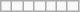<table class=wikitable>
<tr>
<td></td>
<td></td>
<td></td>
<td></td>
<td></td>
<td></td>
<td></td>
</tr>
</table>
